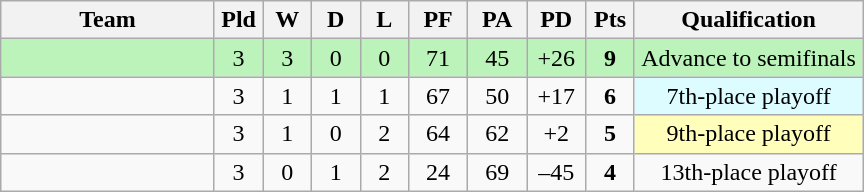<table class="wikitable" style="text-align:center;">
<tr>
<th width=135>Team</th>
<th width=25 abbr="Played">Pld</th>
<th width=25 abbr="Won">W</th>
<th width=25 abbr="Drawn">D</th>
<th width=25 abbr="Lost">L</th>
<th width=32 abbr="Points for">PF</th>
<th width=32 abbr="Points against">PA</th>
<th width=32 abbr="Points difference">PD</th>
<th width=25 abbr="Points">Pts</th>
<th width=145>Qualification</th>
</tr>
<tr style="background:#BBF3BB;">
<td align="left"></td>
<td>3</td>
<td>3</td>
<td>0</td>
<td>0</td>
<td>71</td>
<td>45</td>
<td>+26</td>
<td><strong>9</strong></td>
<td>Advance to semifinals</td>
</tr>
<tr>
<td align="left"></td>
<td>3</td>
<td>1</td>
<td>1</td>
<td>1</td>
<td>67</td>
<td>50</td>
<td>+17</td>
<td><strong>6</strong></td>
<td style="background:#DDFCFF;">7th-place playoff</td>
</tr>
<tr>
<td align="left"></td>
<td>3</td>
<td>1</td>
<td>0</td>
<td>2</td>
<td>64</td>
<td>62</td>
<td>+2</td>
<td><strong>5</strong></td>
<td style="background:#FFFFBB;">9th-place playoff</td>
</tr>
<tr>
<td align="left"></td>
<td>3</td>
<td>0</td>
<td>1</td>
<td>2</td>
<td>24</td>
<td>69</td>
<td>–45</td>
<td><strong>4</strong></td>
<td>13th-place playoff</td>
</tr>
</table>
